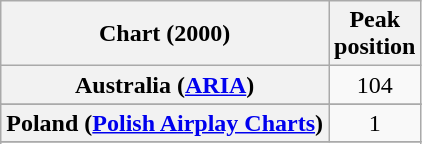<table class="wikitable sortable plainrowheaders" style="text-align:center">
<tr>
<th>Chart (2000)</th>
<th>Peak<br>position</th>
</tr>
<tr>
<th scope="row">Australia (<a href='#'>ARIA</a>)</th>
<td>104</td>
</tr>
<tr>
</tr>
<tr>
</tr>
<tr>
</tr>
<tr>
<th scope="row">Poland (<a href='#'>Polish Airplay Charts</a>)</th>
<td>1</td>
</tr>
<tr>
</tr>
<tr>
</tr>
<tr>
</tr>
<tr>
</tr>
<tr>
</tr>
</table>
